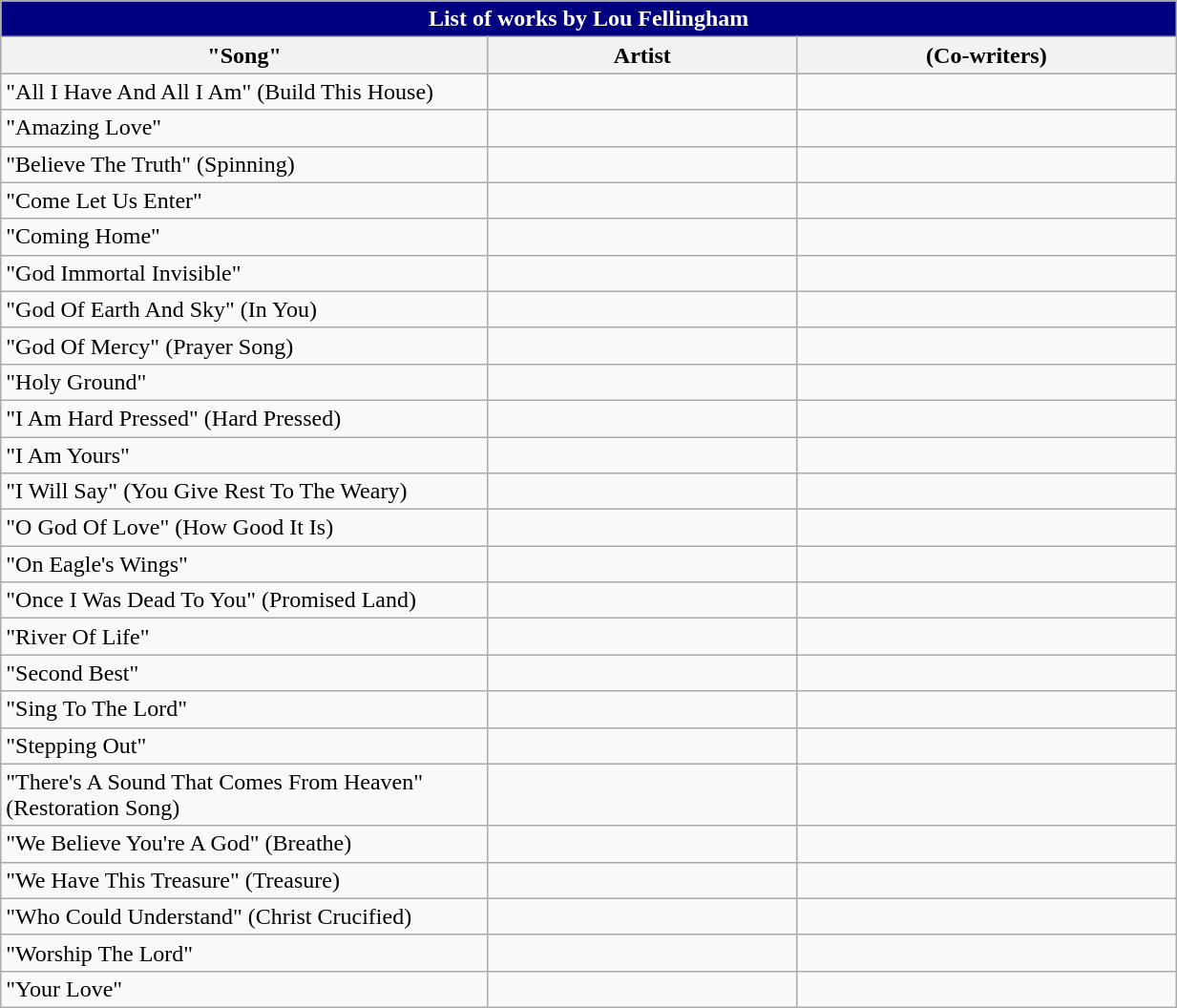<table class="wikitable">
<tr>
<th colspan=3 style="background:navy; color: white">List of works by Lou Fellingham</th>
</tr>
<tr style="background:#ccc; text-align:center;">
<th style="width:333px;">"Song"</th>
<th style="width:208px;">Artist</th>
<th style="width:258px;">(Co-writers)</th>
</tr>
<tr>
<td>"All I Have And All I Am" (Build This House)</td>
<td></td>
<td></td>
</tr>
<tr>
<td>"Amazing Love"</td>
<td></td>
<td></td>
</tr>
<tr>
<td>"Believe The Truth" (Spinning)</td>
<td></td>
<td></td>
</tr>
<tr>
<td>"Come Let Us Enter"</td>
<td></td>
<td></td>
</tr>
<tr>
<td>"Coming Home"</td>
<td></td>
<td></td>
</tr>
<tr>
<td>"God Immortal Invisible"</td>
<td></td>
<td></td>
</tr>
<tr>
<td>"God Of Earth And Sky" (In You)</td>
<td></td>
<td></td>
</tr>
<tr>
<td>"God Of Mercy" (Prayer Song)</td>
<td></td>
<td></td>
</tr>
<tr>
<td>"Holy Ground"</td>
<td></td>
<td></td>
</tr>
<tr>
<td>"I Am Hard Pressed" (Hard Pressed)</td>
<td></td>
<td></td>
</tr>
<tr>
<td>"I Am Yours"</td>
<td></td>
<td></td>
</tr>
<tr>
<td>"I Will Say" (You Give Rest To The Weary)</td>
<td></td>
<td></td>
</tr>
<tr>
<td>"O God Of Love" (How Good It Is)</td>
<td></td>
<td></td>
</tr>
<tr>
<td>"On Eagle's Wings"</td>
<td></td>
<td></td>
</tr>
<tr>
<td>"Once I Was Dead To You" (Promised Land)</td>
<td></td>
<td></td>
</tr>
<tr>
<td>"River Of Life"</td>
<td></td>
<td></td>
</tr>
<tr>
<td>"Second Best"</td>
<td></td>
<td></td>
</tr>
<tr>
<td>"Sing To The Lord"</td>
<td></td>
<td></td>
</tr>
<tr>
<td>"Stepping Out"</td>
<td></td>
<td></td>
</tr>
<tr>
<td>"There's A Sound That Comes From Heaven" (Restoration Song)</td>
<td></td>
<td></td>
</tr>
<tr>
<td>"We Believe You're A God" (Breathe)</td>
<td></td>
<td></td>
</tr>
<tr>
<td>"We Have This Treasure" (Treasure)</td>
<td></td>
<td></td>
</tr>
<tr>
<td>"Who Could Understand" (Christ Crucified)</td>
<td></td>
<td></td>
</tr>
<tr>
<td>"Worship The Lord"</td>
<td></td>
<td></td>
</tr>
<tr>
<td>"Your Love"</td>
<td></td>
<td></td>
</tr>
</table>
